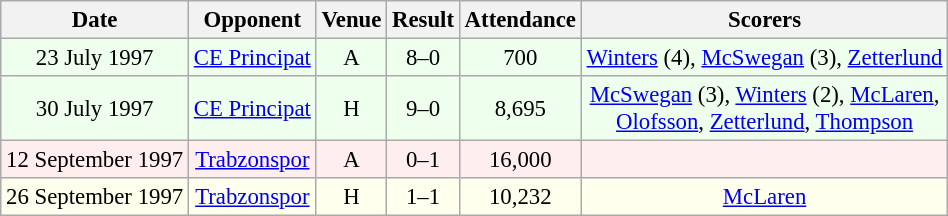<table class="wikitable sortable" style="font-size:95%; text-align:center">
<tr>
<th>Date</th>
<th>Opponent</th>
<th>Venue</th>
<th>Result</th>
<th>Attendance</th>
<th>Scorers</th>
</tr>
<tr style="background:#efe;">
<td>23 July 1997</td>
<td> <a href='#'>CE Principat</a></td>
<td>A</td>
<td>8–0</td>
<td>700</td>
<td><a href='#'>Winters</a> (4), <a href='#'>McSwegan</a> (3), <a href='#'>Zetterlund</a></td>
</tr>
<tr style="background:#efe;">
<td>30 July 1997</td>
<td> <a href='#'>CE Principat</a></td>
<td>H</td>
<td>9–0</td>
<td>8,695</td>
<td><a href='#'>McSwegan</a> (3), <a href='#'>Winters</a> (2), <a href='#'>McLaren</a>,<br><a href='#'>Olofsson</a>, <a href='#'>Zetterlund</a>, <a href='#'>Thompson</a></td>
</tr>
<tr style="background:#fee;">
<td>12 September 1997</td>
<td> <a href='#'>Trabzonspor</a></td>
<td>A</td>
<td>0–1</td>
<td>16,000</td>
<td></td>
</tr>
<tr style="background:#ffe;">
<td>26 September 1997</td>
<td> <a href='#'>Trabzonspor</a></td>
<td>H</td>
<td>1–1</td>
<td>10,232</td>
<td><a href='#'>McLaren</a></td>
</tr>
</table>
